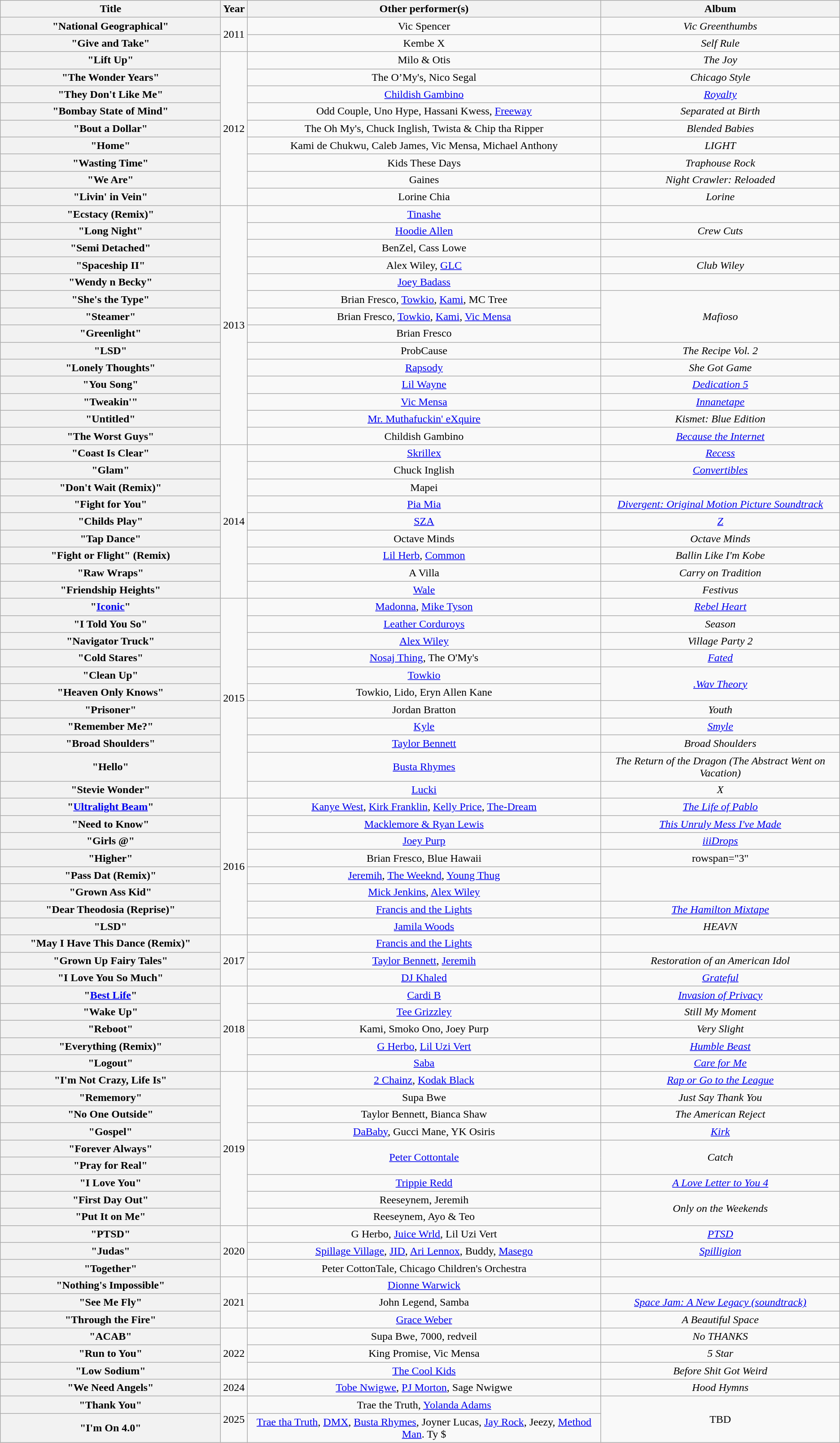<table class="wikitable plainrowheaders" style="text-align:center;">
<tr>
<th scope="col" style="width:20em;">Title</th>
<th scope="col">Year</th>
<th scope="col">Other performer(s)</th>
<th scope="col">Album</th>
</tr>
<tr>
<th scope="row">"National Geographical"</th>
<td rowspan="2">2011</td>
<td>Vic Spencer</td>
<td><em>Vic Greenthumbs</em></td>
</tr>
<tr>
<th scope="row">"Give and Take"</th>
<td>Kembe X</td>
<td><em>Self Rule</em></td>
</tr>
<tr>
<th scope="row">"Lift Up"</th>
<td rowspan="9">2012</td>
<td>Milo & Otis</td>
<td><em>The Joy</em></td>
</tr>
<tr>
<th scope="row">"The Wonder Years"</th>
<td>The O’My's, Nico Segal</td>
<td><em>Chicago Style</em></td>
</tr>
<tr>
<th scope="row">"They Don't Like Me"</th>
<td><a href='#'>Childish Gambino</a></td>
<td><em><a href='#'>Royalty</a></em></td>
</tr>
<tr>
<th scope="row">"Bombay State of Mind"</th>
<td>Odd Couple, Uno Hype, Hassani Kwess, <a href='#'>Freeway</a></td>
<td><em>Separated at Birth</em></td>
</tr>
<tr>
<th>"Bout a Dollar"</th>
<td>The Oh My's, Chuck Inglish, Twista & Chip tha Ripper</td>
<td><em>Blended Babies</em></td>
</tr>
<tr>
<th scope="row">"Home"</th>
<td>Kami de Chukwu, Caleb James, Vic Mensa, Michael Anthony</td>
<td><em>LIGHT</em></td>
</tr>
<tr>
<th scope="row">"Wasting Time"</th>
<td>Kids These Days</td>
<td><em>Traphouse Rock</em></td>
</tr>
<tr>
<th scope="row">"We Are"</th>
<td>Gaines</td>
<td><em>Night Crawler: Reloaded</em></td>
</tr>
<tr>
<th scope="row">"Livin' in Vein"</th>
<td>Lorine Chia</td>
<td><em>Lorine</em></td>
</tr>
<tr>
<th scope="row">"Ecstacy (Remix)"</th>
<td rowspan="14">2013</td>
<td><a href='#'>Tinashe</a></td>
<td></td>
</tr>
<tr>
<th scope="row">"Long Night"</th>
<td><a href='#'>Hoodie Allen</a></td>
<td><em>Crew Cuts</em></td>
</tr>
<tr>
<th scope="row">"Semi Detached"</th>
<td>BenZel, Cass Lowe</td>
<td></td>
</tr>
<tr>
<th scope="row">"Spaceship II"</th>
<td>Alex Wiley, <a href='#'>GLC</a></td>
<td><em>Club Wiley</em></td>
</tr>
<tr>
<th scope="row">"Wendy n Becky"</th>
<td><a href='#'>Joey Badass</a></td>
<td></td>
</tr>
<tr>
<th scope="row">"She's the Type"</th>
<td>Brian Fresco, <a href='#'>Towkio</a>, <a href='#'>Kami</a>, MC Tree</td>
<td rowspan="3"><em>Mafioso</em></td>
</tr>
<tr>
<th scope="row">"Steamer"</th>
<td>Brian Fresco, <a href='#'>Towkio</a>, <a href='#'>Kami</a>, <a href='#'>Vic Mensa</a></td>
</tr>
<tr>
<th scope="row">"Greenlight"</th>
<td>Brian Fresco</td>
</tr>
<tr>
<th scope="row">"LSD"</th>
<td>ProbCause</td>
<td><em>The Recipe Vol. 2</em></td>
</tr>
<tr>
<th scope="row">"Lonely Thoughts"</th>
<td><a href='#'>Rapsody</a></td>
<td><em>She Got Game</em></td>
</tr>
<tr>
<th scope="row">"You Song"</th>
<td><a href='#'>Lil Wayne</a></td>
<td><em><a href='#'>Dedication 5</a></em></td>
</tr>
<tr>
<th scope="row">"Tweakin'"</th>
<td><a href='#'>Vic Mensa</a></td>
<td><em><a href='#'>Innanetape</a></em></td>
</tr>
<tr>
<th scope="row">"Untitled"</th>
<td><a href='#'>Mr. Muthafuckin' eXquire</a></td>
<td><em>Kismet: Blue Edition</em></td>
</tr>
<tr>
<th scope="row">"The Worst Guys"</th>
<td>Childish Gambino</td>
<td><em><a href='#'>Because the Internet</a></em></td>
</tr>
<tr>
<th scope="row">"Coast Is Clear"</th>
<td rowspan="9">2014</td>
<td><a href='#'>Skrillex</a></td>
<td><em><a href='#'>Recess</a></em></td>
</tr>
<tr>
<th scope="row">"Glam"</th>
<td>Chuck Inglish</td>
<td><em><a href='#'>Convertibles</a></em></td>
</tr>
<tr>
<th scope="row">"Don't Wait (Remix)"</th>
<td>Mapei</td>
<td></td>
</tr>
<tr>
<th scope="row">"Fight for You"</th>
<td><a href='#'>Pia Mia</a></td>
<td><em><a href='#'>Divergent: Original Motion Picture Soundtrack</a></em></td>
</tr>
<tr>
<th scope="row">"Childs Play"</th>
<td><a href='#'>SZA</a></td>
<td><em><a href='#'>Z</a></em></td>
</tr>
<tr>
<th scope="row">"Tap Dance"</th>
<td>Octave Minds</td>
<td><em>Octave Minds</em></td>
</tr>
<tr>
<th scope="row">"Fight or Flight" (Remix)</th>
<td><a href='#'>Lil Herb</a>, <a href='#'>Common</a></td>
<td><em>Ballin Like I'm Kobe</em></td>
</tr>
<tr>
<th scope="row">"Raw Wraps"</th>
<td>A Villa</td>
<td><em>Carry on Tradition</em></td>
</tr>
<tr>
<th scope="row">"Friendship Heights"</th>
<td><a href='#'>Wale</a></td>
<td><em>Festivus</em></td>
</tr>
<tr>
<th scope="row">"<a href='#'>Iconic</a>"</th>
<td rowspan="11">2015</td>
<td><a href='#'>Madonna</a>, <a href='#'>Mike Tyson</a></td>
<td><em><a href='#'>Rebel Heart</a></em></td>
</tr>
<tr>
<th scope="row">"I Told You So"</th>
<td><a href='#'>Leather Corduroys</a></td>
<td><em>Season</em></td>
</tr>
<tr>
<th scope="row">"Navigator Truck"</th>
<td><a href='#'>Alex Wiley</a></td>
<td><em>Village Party 2</em></td>
</tr>
<tr>
<th scope="row">"Cold Stares"</th>
<td><a href='#'>Nosaj Thing</a>, The O'My's</td>
<td><em><a href='#'>Fated</a></em></td>
</tr>
<tr>
<th scope="row">"Clean Up"</th>
<td><a href='#'>Towkio</a></td>
<td rowspan="2"><em><a href='#'>.Wav Theory</a></em></td>
</tr>
<tr>
<th scope="row">"Heaven Only Knows"</th>
<td>Towkio, Lido, Eryn Allen Kane</td>
</tr>
<tr>
<th scope="row">"Prisoner"</th>
<td>Jordan Bratton</td>
<td><em>Youth</em></td>
</tr>
<tr>
<th scope="row">"Remember Me?"</th>
<td><a href='#'>Kyle</a></td>
<td><em><a href='#'>Smyle</a></em></td>
</tr>
<tr>
<th scope="row">"Broad Shoulders"</th>
<td><a href='#'>Taylor Bennett</a></td>
<td><em>Broad Shoulders</em></td>
</tr>
<tr>
<th scope="row">"Hello"</th>
<td><a href='#'>Busta Rhymes</a></td>
<td><em>The Return of the Dragon (The Abstract Went on Vacation)</em></td>
</tr>
<tr>
<th scope="row">"Stevie Wonder"</th>
<td><a href='#'>Lucki</a></td>
<td><em>X</em></td>
</tr>
<tr>
<th scope="row">"<a href='#'>Ultralight Beam</a>"</th>
<td rowspan="8">2016</td>
<td><a href='#'>Kanye West</a>, <a href='#'>Kirk Franklin</a>, <a href='#'>Kelly Price</a>, <a href='#'>The-Dream</a></td>
<td><em><a href='#'>The Life of Pablo</a></em></td>
</tr>
<tr>
<th scope="row">"Need to Know"</th>
<td><a href='#'>Macklemore & Ryan Lewis</a></td>
<td><em><a href='#'>This Unruly Mess I've Made</a></em></td>
</tr>
<tr>
<th scope="row">"Girls @"</th>
<td><a href='#'>Joey Purp</a></td>
<td><em><a href='#'>iiiDrops</a></em></td>
</tr>
<tr>
<th scope="row">"Higher"</th>
<td>Brian Fresco, Blue Hawaii</td>
<td>rowspan="3" </td>
</tr>
<tr>
<th scope="row">"Pass Dat (Remix)"</th>
<td><a href='#'>Jeremih</a>, <a href='#'>The Weeknd</a>, <a href='#'>Young Thug</a></td>
</tr>
<tr>
<th scope="row">"Grown Ass Kid"</th>
<td><a href='#'>Mick Jenkins</a>, <a href='#'>Alex Wiley</a></td>
</tr>
<tr>
<th scope= "row">"Dear Theodosia (Reprise)"</th>
<td><a href='#'>Francis and the Lights</a></td>
<td><em><a href='#'>The Hamilton Mixtape</a></em></td>
</tr>
<tr>
<th scope= "row">"LSD"</th>
<td><a href='#'>Jamila Woods</a></td>
<td><em>HEAVN</em></td>
</tr>
<tr>
<th scope= "row">"May I Have This Dance (Remix)"</th>
<td rowspan="3">2017</td>
<td><a href='#'>Francis and the Lights</a></td>
<td></td>
</tr>
<tr>
<th scope= "row">"Grown Up Fairy Tales"</th>
<td><a href='#'>Taylor Bennett</a>, <a href='#'>Jeremih</a></td>
<td><em>Restoration of an American Idol</em></td>
</tr>
<tr>
<th scope= "row">"I Love You So Much"</th>
<td><a href='#'>DJ Khaled</a></td>
<td><em><a href='#'>Grateful</a></em></td>
</tr>
<tr>
<th scope="row">"<a href='#'>Best Life</a>"</th>
<td rowspan="5">2018</td>
<td><a href='#'>Cardi B</a></td>
<td><em><a href='#'>Invasion of Privacy</a></em></td>
</tr>
<tr>
<th scope="row">"Wake Up"</th>
<td><a href='#'>Tee Grizzley</a></td>
<td><em>Still My Moment</em></td>
</tr>
<tr>
<th>"Reboot"</th>
<td>Kami, Smoko Ono, Joey Purp</td>
<td><em>Very Slight</em></td>
</tr>
<tr>
<th scope="row">"Everything (Remix)"</th>
<td><a href='#'>G Herbo</a>, <a href='#'>Lil Uzi Vert</a></td>
<td><em><a href='#'>Humble Beast</a></em></td>
</tr>
<tr>
<th scope= "row">"Logout"</th>
<td><a href='#'>Saba</a></td>
<td><em><a href='#'>Care for Me</a></em></td>
</tr>
<tr>
<th scope="row">"I'm Not Crazy, Life Is"</th>
<td rowspan="9">2019</td>
<td><a href='#'>2 Chainz</a>, <a href='#'>Kodak Black</a></td>
<td><em><a href='#'>Rap or Go to the League</a></em></td>
</tr>
<tr>
<th scope="row">"Rememory"</th>
<td>Supa Bwe</td>
<td><em>Just Say Thank You</em></td>
</tr>
<tr>
<th scope="row">"No One Outside"</th>
<td>Taylor Bennett, Bianca Shaw</td>
<td><em>The American Reject</em></td>
</tr>
<tr>
<th scope="row">"Gospel"</th>
<td><a href='#'>DaBaby</a>, Gucci Mane, YK Osiris</td>
<td><em><a href='#'>Kirk</a></em></td>
</tr>
<tr>
<th scope="row">"Forever Always"</th>
<td rowspan="2"><a href='#'>Peter Cottontale</a></td>
<td rowspan="2"><em>Catch</em></td>
</tr>
<tr>
<th>"Pray for Real"</th>
</tr>
<tr>
<th scope="row">"I Love You"</th>
<td><a href='#'>Trippie Redd</a></td>
<td><em><a href='#'>A Love Letter to You 4</a></em></td>
</tr>
<tr>
<th>"First Day Out"</th>
<td>Reeseynem, Jeremih</td>
<td rowspan="2"><em>Only on the Weekends</em></td>
</tr>
<tr>
<th>"Put It on Me"</th>
<td>Reeseynem, Ayo & Teo</td>
</tr>
<tr>
<th scope="row">"PTSD"</th>
<td rowspan="3">2020</td>
<td>G Herbo, <a href='#'>Juice Wrld</a>, Lil Uzi Vert</td>
<td><em><a href='#'>PTSD</a></em></td>
</tr>
<tr>
<th scope="row">"Judas"</th>
<td><a href='#'>Spillage Village</a>, <a href='#'>JID</a>, <a href='#'>Ari Lennox</a>, Buddy, <a href='#'>Masego</a></td>
<td><em><a href='#'>Spilligion</a></em></td>
</tr>
<tr>
<th>"Together"</th>
<td>Peter CottonTale, Chicago Children's Orchestra</td>
<td></td>
</tr>
<tr>
<th>"Nothing's Impossible"</th>
<td rowspan="3">2021</td>
<td><a href='#'>Dionne Warwick</a></td>
<td></td>
</tr>
<tr>
<th scope="row">"See Me Fly"</th>
<td>John Legend, Samba</td>
<td><em><a href='#'>Space Jam: A New Legacy (soundtrack)</a></em></td>
</tr>
<tr>
<th scope="row">"Through the Fire"</th>
<td><a href='#'>Grace Weber</a></td>
<td><em>A Beautiful Space</em></td>
</tr>
<tr>
<th>"ACAB"</th>
<td rowspan="3">2022</td>
<td>Supa Bwe, 7000, redveil</td>
<td><em>No THANKS</em></td>
</tr>
<tr>
<th scope="row">"Run to You"</th>
<td>King Promise, Vic Mensa</td>
<td><em>5 Star</em></td>
</tr>
<tr>
<th scope="row">"Low Sodium"</th>
<td><a href='#'>The Cool Kids</a></td>
<td><em>Before Shit Got Weird</em></td>
</tr>
<tr>
<th>"We Need Angels"</th>
<td>2024</td>
<td><a href='#'>Tobe Nwigwe</a>, <a href='#'>PJ Morton</a>, Sage Nwigwe</td>
<td><em>Hood Hymns</em></td>
</tr>
<tr>
<th>"Thank You"</th>
<td rowspan="2">2025</td>
<td>Trae the Truth, <a href='#'>Yolanda Adams</a></td>
<td rowspan="2">TBD</td>
</tr>
<tr>
<th>"I'm On 4.0"</th>
<td><a href='#'>Trae tha Truth</a>, <a href='#'>DMX</a>, <a href='#'>Busta Rhymes</a>, Joyner Lucas, <a href='#'>Jay Rock</a>, Jeezy, <a href='#'>Method Man</a>. Ty $</td>
</tr>
</table>
